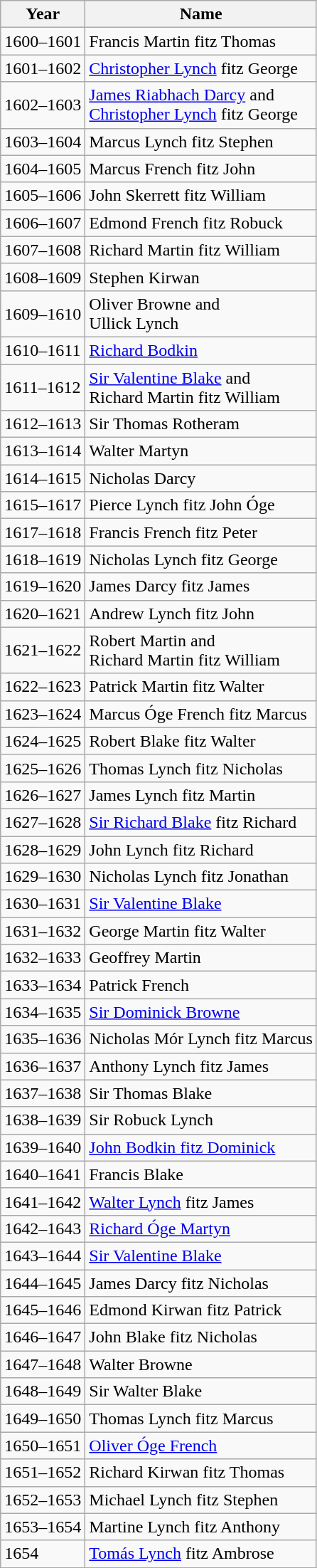<table class="wikitable">
<tr>
<th>Year</th>
<th>Name</th>
</tr>
<tr>
<td>1600–1601</td>
<td>Francis Martin fitz Thomas</td>
</tr>
<tr>
<td>1601–1602</td>
<td><a href='#'>Christopher Lynch</a> fitz George</td>
</tr>
<tr>
<td>1602–1603</td>
<td><a href='#'>James Riabhach Darcy</a> and<br><a href='#'>Christopher Lynch</a> fitz George</td>
</tr>
<tr>
<td>1603–1604</td>
<td>Marcus Lynch fitz Stephen</td>
</tr>
<tr>
<td>1604–1605</td>
<td>Marcus French fitz John</td>
</tr>
<tr>
<td>1605–1606</td>
<td>John Skerrett fitz William</td>
</tr>
<tr>
<td>1606–1607</td>
<td>Edmond French fitz Robuck</td>
</tr>
<tr>
<td>1607–1608</td>
<td>Richard Martin fitz William</td>
</tr>
<tr>
<td>1608–1609</td>
<td>Stephen Kirwan</td>
</tr>
<tr>
<td>1609–1610</td>
<td>Oliver Browne and<br>Ullick Lynch</td>
</tr>
<tr>
<td>1610–1611</td>
<td><a href='#'>Richard Bodkin</a></td>
</tr>
<tr>
<td>1611–1612</td>
<td><a href='#'>Sir Valentine Blake</a> and<br>Richard Martin fitz William</td>
</tr>
<tr>
<td>1612–1613</td>
<td>Sir Thomas Rotheram</td>
</tr>
<tr>
<td>1613–1614</td>
<td>Walter Martyn</td>
</tr>
<tr>
<td>1614–1615</td>
<td>Nicholas Darcy</td>
</tr>
<tr>
<td>1615–1617</td>
<td>Pierce Lynch fitz John Óge</td>
</tr>
<tr>
<td>1617–1618</td>
<td>Francis French fitz Peter</td>
</tr>
<tr>
<td>1618–1619</td>
<td>Nicholas Lynch fitz George</td>
</tr>
<tr>
<td>1619–1620</td>
<td>James Darcy fitz James</td>
</tr>
<tr>
<td>1620–1621</td>
<td>Andrew Lynch fitz John</td>
</tr>
<tr>
<td>1621–1622</td>
<td>Robert Martin and<br>Richard Martin fitz William</td>
</tr>
<tr>
<td>1622–1623</td>
<td>Patrick Martin fitz Walter</td>
</tr>
<tr>
<td>1623–1624</td>
<td>Marcus Óge French fitz Marcus</td>
</tr>
<tr>
<td>1624–1625</td>
<td>Robert Blake fitz Walter</td>
</tr>
<tr>
<td>1625–1626</td>
<td>Thomas Lynch fitz Nicholas</td>
</tr>
<tr>
<td>1626–1627</td>
<td>James Lynch fitz Martin</td>
</tr>
<tr>
<td>1627–1628</td>
<td><a href='#'>Sir Richard Blake</a> fitz Richard</td>
</tr>
<tr>
<td>1628–1629</td>
<td>John Lynch fitz Richard</td>
</tr>
<tr>
<td>1629–1630</td>
<td>Nicholas Lynch fitz Jonathan</td>
</tr>
<tr>
<td>1630–1631</td>
<td><a href='#'>Sir Valentine Blake</a></td>
</tr>
<tr>
<td>1631–1632</td>
<td>George Martin fitz Walter</td>
</tr>
<tr>
<td>1632–1633</td>
<td>Geoffrey Martin</td>
</tr>
<tr>
<td>1633–1634</td>
<td>Patrick French</td>
</tr>
<tr>
<td>1634–1635</td>
<td><a href='#'>Sir Dominick Browne</a></td>
</tr>
<tr>
<td>1635–1636</td>
<td>Nicholas Mór Lynch fitz Marcus</td>
</tr>
<tr>
<td>1636–1637</td>
<td>Anthony Lynch fitz James</td>
</tr>
<tr>
<td>1637–1638</td>
<td>Sir Thomas Blake</td>
</tr>
<tr>
<td>1638–1639</td>
<td>Sir Robuck Lynch</td>
</tr>
<tr>
<td>1639–1640</td>
<td><a href='#'>John Bodkin fitz Dominick</a></td>
</tr>
<tr>
<td>1640–1641</td>
<td>Francis Blake</td>
</tr>
<tr>
<td>1641–1642</td>
<td><a href='#'>Walter Lynch</a> fitz James</td>
</tr>
<tr>
<td>1642–1643</td>
<td><a href='#'>Richard Óge Martyn</a></td>
</tr>
<tr>
<td>1643–1644</td>
<td><a href='#'>Sir Valentine Blake</a></td>
</tr>
<tr>
<td>1644–1645</td>
<td>James Darcy fitz Nicholas</td>
</tr>
<tr>
<td>1645–1646</td>
<td>Edmond Kirwan fitz Patrick</td>
</tr>
<tr>
<td>1646–1647</td>
<td>John Blake fitz Nicholas</td>
</tr>
<tr>
<td>1647–1648</td>
<td>Walter Browne</td>
</tr>
<tr>
<td>1648–1649</td>
<td>Sir Walter Blake</td>
</tr>
<tr>
<td>1649–1650</td>
<td>Thomas Lynch fitz Marcus</td>
</tr>
<tr>
<td>1650–1651</td>
<td><a href='#'>Oliver Óge French</a></td>
</tr>
<tr>
<td>1651–1652</td>
<td>Richard Kirwan fitz Thomas</td>
</tr>
<tr>
<td>1652–1653</td>
<td>Michael Lynch fitz Stephen</td>
</tr>
<tr>
<td>1653–1654</td>
<td>Martine Lynch fitz Anthony</td>
</tr>
<tr>
<td>1654</td>
<td><a href='#'>Tomás Lynch</a> fitz Ambrose</td>
</tr>
</table>
